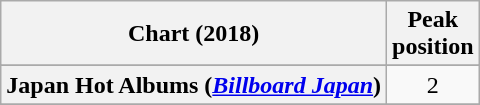<table class="wikitable sortable plainrowheaders" style="text-align:center">
<tr>
<th scope="col">Chart (2018)</th>
<th scope="col">Peak<br>position</th>
</tr>
<tr>
</tr>
<tr>
<th scope="row">Japan Hot Albums (<em><a href='#'>Billboard Japan</a></em>)</th>
<td>2</td>
</tr>
<tr>
</tr>
</table>
